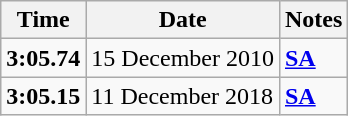<table class="wikitable">
<tr>
<th>Time</th>
<th>Date</th>
<th>Notes</th>
</tr>
<tr>
<td><strong>3:05.74</strong></td>
<td>15 December 2010</td>
<td><strong><a href='#'>SA</a></strong></td>
</tr>
<tr>
<td><strong>3:05.15</strong></td>
<td>11 December 2018</td>
<td><strong><a href='#'>SA</a></strong></td>
</tr>
</table>
